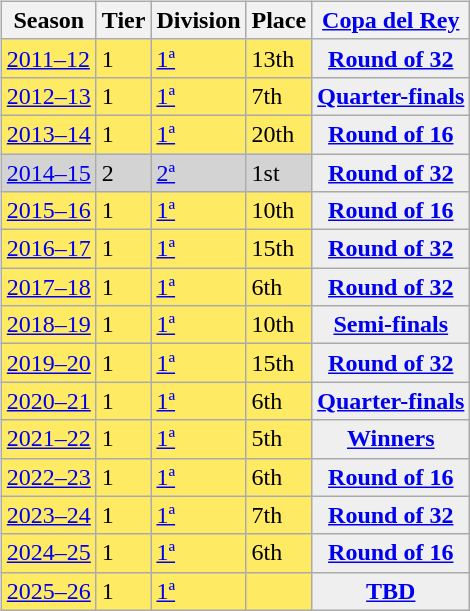<table>
<tr>
<td valign="top"><br><table class="wikitable">
<tr style="background:#f0f6fa;">
<th>Season</th>
<th>Tier</th>
<th>Division</th>
<th>Place</th>
<th><a href='#'>Copa del Rey</a></th>
</tr>
<tr>
<td style="background:#FFEA64;"><a href='#'>2011–12</a></td>
<td style="background:#FFEA64;">1</td>
<td style="background:#FFEA64;"><a href='#'>1ª</a></td>
<td style="background:#FFEA64;">13th</td>
<th style="background:#efefef;"><a href='#'>Round of 32</a></th>
</tr>
<tr>
<td style="background:#FFEA64;"><a href='#'>2012–13</a></td>
<td style="background:#FFEA64;">1</td>
<td style="background:#FFEA64;"><a href='#'>1ª</a></td>
<td style="background:#FFEA64;">7th</td>
<th style="background:#efefef;"><a href='#'>Quarter-finals</a></th>
</tr>
<tr>
<td style="background:#FFEA64;"><a href='#'>2013–14</a></td>
<td style="background:#FFEA64;">1</td>
<td style="background:#FFEA64;"><a href='#'>1ª</a></td>
<td style="background:#FFEA64;">20th</td>
<th style="background:#efefef;"><a href='#'>Round of 16</a></th>
</tr>
<tr>
<td style="background:#D3D3D3;"><a href='#'>2014–15</a></td>
<td style="background:#D3D3D3;">2</td>
<td style="background:#D3D3D3;"><a href='#'>2ª</a></td>
<td style="background:#D3D3D3;">1st</td>
<th style="background:#efefef;"><a href='#'>Round of 32</a></th>
</tr>
<tr>
<td style="background:#FFEA64;"><a href='#'>2015–16</a></td>
<td style="background:#FFEA64;">1</td>
<td style="background:#FFEA64;"><a href='#'>1ª</a></td>
<td style="background:#FFEA64;">10th</td>
<th style="background:#efefef;"><a href='#'>Round of 16</a></th>
</tr>
<tr>
<td style="background:#FFEA64;"><a href='#'>2016–17</a></td>
<td style="background:#FFEA64;">1</td>
<td style="background:#FFEA64;"><a href='#'>1ª</a></td>
<td style="background:#FFEA64;">15th</td>
<th style="background:#efefef;"><a href='#'>Round of 32</a></th>
</tr>
<tr>
<td style="background:#FFEA64;"><a href='#'>2017–18</a></td>
<td style="background:#FFEA64;">1</td>
<td style="background:#FFEA64;"><a href='#'>1ª</a></td>
<td style="background:#FFEA64;">6th</td>
<th style="background:#efefef;"><a href='#'>Round of 32</a></th>
</tr>
<tr>
<td style="background:#FFEA64;"><a href='#'>2018–19</a></td>
<td style="background:#FFEA64;">1</td>
<td style="background:#FFEA64;"><a href='#'>1ª</a></td>
<td style="background:#FFEA64;">10th</td>
<th style="background:#efefef;"><a href='#'>Semi-finals</a></th>
</tr>
<tr>
<td style="background:#FFEA64;"><a href='#'>2019–20</a></td>
<td style="background:#FFEA64;">1</td>
<td style="background:#FFEA64;"><a href='#'>1ª</a></td>
<td style="background:#FFEA64;">15th</td>
<th style="background:#efefef;"><a href='#'>Round of 32</a></th>
</tr>
<tr>
<td style="background:#FFEA64;"><a href='#'>2020–21</a></td>
<td style="background:#FFEA64;">1</td>
<td style="background:#FFEA64;"><a href='#'>1ª</a></td>
<td style="background:#FFEA64;">6th</td>
<th style="background:#efefef;"><a href='#'>Quarter-finals</a></th>
</tr>
<tr>
<td style="background:#FFEA64;"><a href='#'>2021–22</a></td>
<td style="background:#FFEA64;">1</td>
<td style="background:#FFEA64;"><a href='#'>1ª</a></td>
<td style="background:#FFEA64;">5th</td>
<th style="background:#efefef;"><a href='#'>Winners</a></th>
</tr>
<tr>
<td style="background:#FFEA64;"><a href='#'>2022–23</a></td>
<td style="background:#FFEA64;">1</td>
<td style="background:#FFEA64;"><a href='#'>1ª</a></td>
<td style="background:#FFEA64;">6th</td>
<th style="background:#efefef;"><a href='#'>Round of 16</a></th>
</tr>
<tr>
<td style="background:#FFEA64;"><a href='#'>2023–24</a></td>
<td style="background:#FFEA64;">1</td>
<td style="background:#FFEA64;"><a href='#'>1ª</a></td>
<td style="background:#FFEA64;">7th</td>
<th style="background:#efefef;"><a href='#'>Round of 32</a></th>
</tr>
<tr>
<td style="background:#FFEA64;"><a href='#'>2024–25</a></td>
<td style="background:#FFEA64;">1</td>
<td style="background:#FFEA64;"><a href='#'>1ª</a></td>
<td style="background:#FFEA64;">6th</td>
<th style="background:#efefef;"><a href='#'>Round of 16</a></th>
</tr>
<tr>
<td style="background:#FFEA64;"><a href='#'>2025–26</a></td>
<td style="background:#FFEA64;">1</td>
<td style="background:#FFEA64;"><a href='#'>1ª</a></td>
<td style="background:#FFEA64;"></td>
<th style="background:#efefef;"><a href='#'>TBD</a></th>
</tr>
</table>
</td>
</tr>
</table>
